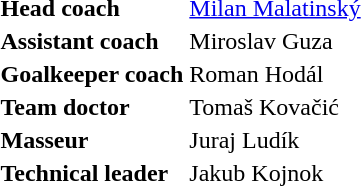<table>
<tr>
<td><strong>Head coach</strong></td>
<td> <a href='#'>Milan Malatinský</a></td>
</tr>
<tr>
<td><strong>Assistant coach</strong></td>
<td> Miroslav Guza</td>
</tr>
<tr>
<td><strong>Goalkeeper coach</strong></td>
<td> Roman Hodál</td>
</tr>
<tr>
<td><strong>Team doctor</strong></td>
<td> Tomaš Kovačić</td>
</tr>
<tr>
<td><strong>Masseur</strong></td>
<td> Juraj Ludík</td>
</tr>
<tr>
<td><strong>Technical leader</strong></td>
<td> Jakub Kojnok</td>
</tr>
<tr>
</tr>
</table>
